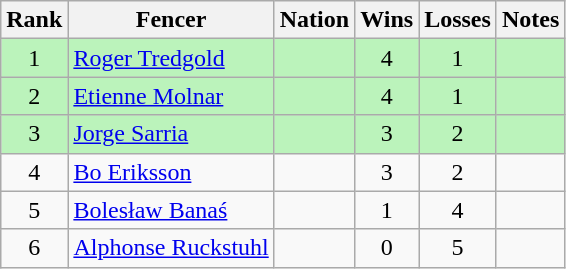<table class="wikitable sortable" style="text-align: center;">
<tr>
<th>Rank</th>
<th>Fencer</th>
<th>Nation</th>
<th>Wins</th>
<th>Losses</th>
<th>Notes</th>
</tr>
<tr style="background:#bbf3bb;">
<td>1</td>
<td align=left><a href='#'>Roger Tredgold</a></td>
<td align=left></td>
<td>4</td>
<td>1</td>
<td></td>
</tr>
<tr style="background:#bbf3bb;">
<td>2</td>
<td align=left><a href='#'>Etienne Molnar</a></td>
<td align=left></td>
<td>4</td>
<td>1</td>
<td></td>
</tr>
<tr style="background:#bbf3bb;">
<td>3</td>
<td align=left><a href='#'>Jorge Sarria</a></td>
<td align=left></td>
<td>3</td>
<td>2</td>
<td></td>
</tr>
<tr>
<td>4</td>
<td align=left><a href='#'>Bo Eriksson</a></td>
<td align=left></td>
<td>3</td>
<td>2</td>
<td></td>
</tr>
<tr>
<td>5</td>
<td align=left><a href='#'>Bolesław Banaś</a></td>
<td align=left></td>
<td>1</td>
<td>4</td>
<td></td>
</tr>
<tr>
<td>6</td>
<td align=left><a href='#'>Alphonse Ruckstuhl</a></td>
<td align=left></td>
<td>0</td>
<td>5</td>
<td></td>
</tr>
</table>
